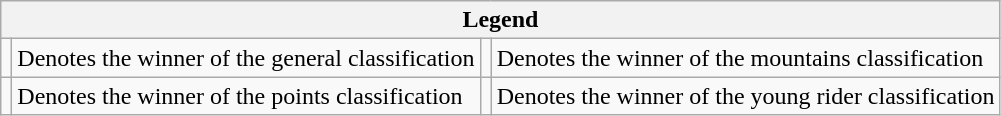<table class="wikitable">
<tr>
<th colspan="4">Legend</th>
</tr>
<tr>
<td></td>
<td>Denotes the winner of the general classification</td>
<td></td>
<td>Denotes the winner of the mountains classification</td>
</tr>
<tr>
<td></td>
<td>Denotes the winner of the points classification</td>
<td></td>
<td>Denotes the winner of the young rider classification</td>
</tr>
</table>
